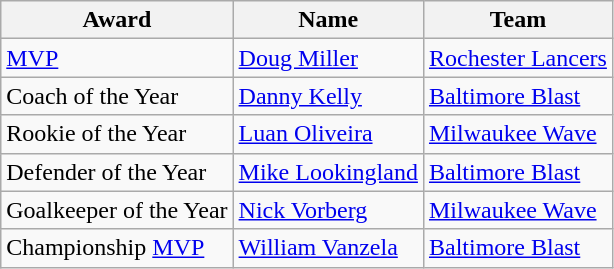<table class="wikitable">
<tr>
<th>Award</th>
<th>Name</th>
<th>Team</th>
</tr>
<tr>
<td><a href='#'>MVP</a></td>
<td><a href='#'>Doug Miller</a></td>
<td><a href='#'>Rochester Lancers</a></td>
</tr>
<tr>
<td>Coach of the Year</td>
<td><a href='#'>Danny Kelly</a></td>
<td><a href='#'>Baltimore Blast</a></td>
</tr>
<tr>
<td>Rookie of the Year</td>
<td><a href='#'>Luan Oliveira</a></td>
<td><a href='#'>Milwaukee Wave</a></td>
</tr>
<tr>
<td>Defender of the Year</td>
<td><a href='#'>Mike Lookingland</a></td>
<td><a href='#'>Baltimore Blast</a></td>
</tr>
<tr>
<td>Goalkeeper of the Year</td>
<td><a href='#'>Nick Vorberg</a></td>
<td><a href='#'>Milwaukee Wave</a></td>
</tr>
<tr>
<td>Championship <a href='#'>MVP</a></td>
<td><a href='#'>William Vanzela</a></td>
<td><a href='#'>Baltimore Blast</a></td>
</tr>
</table>
